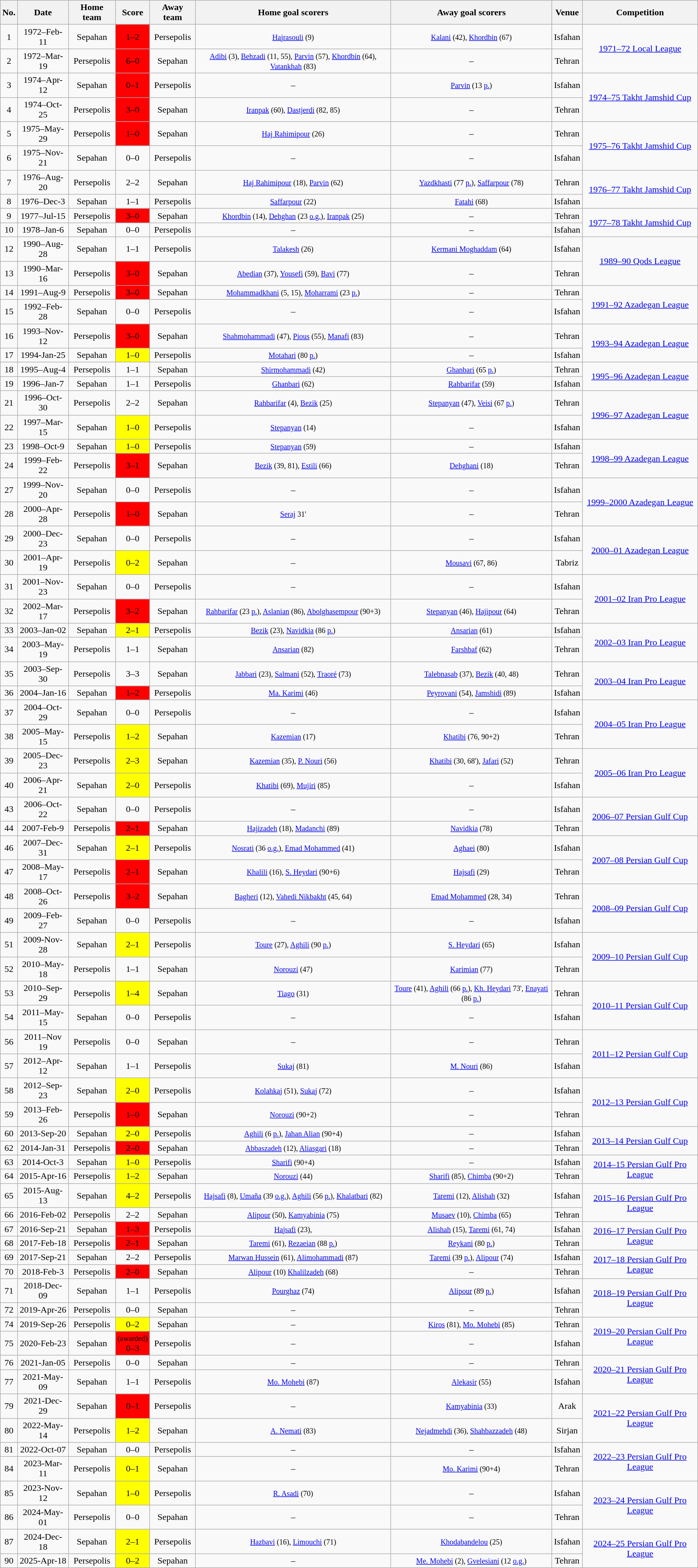<table class="wikitable" style="text-align: center;">
<tr>
<th><strong>No.</strong></th>
<th><strong>Date</strong></th>
<th>Home team</th>
<th>Score</th>
<th>Away team</th>
<th>Home goal scorers</th>
<th>Away goal scorers</th>
<th><strong>Venue</strong></th>
<th><strong>Competition</strong></th>
</tr>
<tr>
<td>1</td>
<td>1972–Feb-11</td>
<td>Sepahan</td>
<td bgcolor=FF0000><span>1–2</span></td>
<td>Persepolis</td>
<td><small><a href='#'>Hajrasouli</a> (9)</small></td>
<td><small><a href='#'>Kalani</a> (42), <a href='#'>Khordbin</a> (67)</small></td>
<td>Isfahan</td>
<td rowspan=2><a href='#'>1971–72 Local League</a></td>
</tr>
<tr>
<td>2</td>
<td>1972–Mar-19</td>
<td>Persepolis</td>
<td bgcolor=FF0000><span>6–0</span></td>
<td>Sepahan</td>
<td><small><a href='#'>Adibi</a> (3), <a href='#'>Behzadi</a> (11, 55), <a href='#'>Parvin</a> (57), <a href='#'>Khordbin</a> (64), <a href='#'>Vatankhah</a> (83)</small></td>
<td>–</td>
<td>Tehran</td>
</tr>
<tr>
<td>3</td>
<td>1974–Apr-12</td>
<td>Sepahan</td>
<td bgcolor=FF0000><span>0–1</span></td>
<td>Persepolis</td>
<td>–</td>
<td><small><a href='#'>Parvin</a> (13 <a href='#'>p.</a>)</small></td>
<td>Isfahan</td>
<td rowspan=2><a href='#'>1974–75 Takht Jamshid Cup</a></td>
</tr>
<tr>
<td>4</td>
<td>1974–Oct-25</td>
<td>Persepolis</td>
<td bgcolor=FF0000><span>3–0</span></td>
<td>Sepahan</td>
<td><small><a href='#'>Iranpak</a> (60), <a href='#'>Dastjerdi</a> (82, 85)</small></td>
<td>–</td>
<td>Tehran</td>
</tr>
<tr>
<td>5</td>
<td>1975–May-29</td>
<td>Persepolis</td>
<td bgcolor=FF0000><span>1–0</span></td>
<td>Sepahan</td>
<td><small><a href='#'>Haj Rahimipour</a> (26)</small></td>
<td>–</td>
<td>Tehran</td>
<td rowspan=2><a href='#'>1975–76 Takht Jamshid Cup</a></td>
</tr>
<tr>
<td>6</td>
<td>1975–Nov-21</td>
<td>Sepahan</td>
<td>0–0</td>
<td>Persepolis</td>
<td>–</td>
<td>–</td>
<td>Isfahan</td>
</tr>
<tr>
<td>7</td>
<td>1976–Aug-20</td>
<td>Persepolis</td>
<td>2–2</td>
<td>Sepahan</td>
<td><small><a href='#'>Haj Rahimipour</a> (18), <a href='#'>Parvin</a>  (62)</small></td>
<td><small><a href='#'>Yazdkhasti</a> (77 <a href='#'>p.</a>), <a href='#'>Saffarpour</a> (78)</small></td>
<td>Tehran</td>
<td rowspan=2><a href='#'>1976–77 Takht Jamshid Cup</a></td>
</tr>
<tr>
<td>8</td>
<td>1976–Dec-3</td>
<td>Sepahan</td>
<td>1–1</td>
<td>Persepolis</td>
<td><small><a href='#'>Saffarpour</a> (22)</small></td>
<td><small><a href='#'>Fatahi</a> (68)</small></td>
<td>Isfahan</td>
</tr>
<tr>
<td>9</td>
<td>1977–Jul-15</td>
<td>Persepolis</td>
<td bgcolor=FF0000><span>3–0</span></td>
<td>Sepahan</td>
<td><small><a href='#'>Khordbin</a> (14), <a href='#'>Dehghan</a> (23 <a href='#'>o.g.</a>), <a href='#'>Iranpak</a> (25)</small></td>
<td>–</td>
<td>Tehran</td>
<td rowspan=2><a href='#'>1977–78 Takht Jamshid Cup</a></td>
</tr>
<tr>
<td>10</td>
<td>1978–Jan-6</td>
<td>Sepahan</td>
<td>0–0</td>
<td>Persepolis</td>
<td>–</td>
<td>–</td>
<td>Isfahan</td>
</tr>
<tr>
<td>12</td>
<td>1990–Aug-28</td>
<td>Sepahan</td>
<td>1–1</td>
<td>Persepolis</td>
<td><small><a href='#'>Talakesh</a> (26)</small></td>
<td><small><a href='#'>Kermani Moghaddam</a> (64)</small></td>
<td>Isfahan</td>
<td rowspan=2><a href='#'>1989–90 Qods League</a></td>
</tr>
<tr>
<td>13</td>
<td>1990–Mar-16</td>
<td>Persepolis</td>
<td bgcolor=FF0000><span>3–0</span></td>
<td>Sepahan</td>
<td><small><a href='#'>Abedian</a> (37), <a href='#'>Yousefi</a> (59), <a href='#'>Bavi</a> (77)</small></td>
<td>–</td>
<td>Tehran</td>
</tr>
<tr>
<td>14</td>
<td>1991–Aug-9</td>
<td>Persepolis</td>
<td bgcolor=FF0000><span>3–0</span></td>
<td>Sepahan</td>
<td><small><a href='#'>Mohammadkhani</a> (5, 15), <a href='#'>Moharrami</a> (23 <a href='#'>p.</a>)</small></td>
<td>–</td>
<td>Tehran</td>
<td rowspan=2><a href='#'>1991–92 Azadegan League</a></td>
</tr>
<tr>
<td>15</td>
<td>1992–Feb-28</td>
<td>Sepahan</td>
<td>0–0</td>
<td>Persepolis</td>
<td>–</td>
<td>–</td>
<td>Isfahan</td>
</tr>
<tr>
<td>16</td>
<td>1993–Nov-12</td>
<td>Persepolis</td>
<td bgcolor=FF0000><span>3–0</span></td>
<td>Sepahan</td>
<td><small><a href='#'>Shahmohammadi</a> (47), <a href='#'>Pious</a> (55), <a href='#'>Manafi</a> (83)</small></td>
<td>–</td>
<td>Tehran</td>
<td rowspan=2><a href='#'>1993–94 Azadegan League</a></td>
</tr>
<tr>
<td>17</td>
<td>1994-Jan-25</td>
<td>Sepahan</td>
<td bgcolor=FFFF00>1–0</td>
<td>Persepolis</td>
<td><small><a href='#'>Motahari</a> (80 <a href='#'>p.</a>)</small></td>
<td>–</td>
<td>Isfahan</td>
</tr>
<tr>
<td>18</td>
<td>1995–Aug-4</td>
<td>Persepolis</td>
<td>1–1</td>
<td>Sepahan</td>
<td><small><a href='#'>Shirmohammadi</a> (42)</small></td>
<td><small><a href='#'>Ghanbari</a> (65 <a href='#'>p.</a>)</small></td>
<td>Tehran</td>
<td rowspan=2><a href='#'>1995–96 Azadegan League</a></td>
</tr>
<tr>
<td>19</td>
<td>1996–Jan-7</td>
<td>Sepahan</td>
<td>1–1</td>
<td>Persepolis</td>
<td><small><a href='#'>Ghanbari</a> (62)</small></td>
<td><small><a href='#'>Rahbarifar</a> (59)</small></td>
<td>Isfahan</td>
</tr>
<tr>
<td>21</td>
<td>1996–Oct-30</td>
<td>Persepolis</td>
<td>2–2</td>
<td>Sepahan</td>
<td><small><a href='#'>Rahbarifar</a> (4), <a href='#'>Bezik</a> (25)</small></td>
<td><small><a href='#'>Stepanyan</a> (47), <a href='#'>Veisi</a> (67 <a href='#'>p.</a>)</small></td>
<td>Tehran</td>
<td rowspan=2><a href='#'>1996–97 Azadegan League</a></td>
</tr>
<tr>
<td>22</td>
<td>1997–Mar-15</td>
<td>Sepahan</td>
<td bgcolor=FFFF00>1–0</td>
<td>Persepolis</td>
<td><small><a href='#'>Stepanyan</a> (14)</small></td>
<td>–</td>
<td>Isfahan</td>
</tr>
<tr>
<td>23</td>
<td>1998–Oct-9</td>
<td>Sepahan</td>
<td bgcolor=FFFF00>1–0</td>
<td>Persepolis</td>
<td><small><a href='#'>Stepanyan</a> (59)</small></td>
<td>–</td>
<td>Isfahan</td>
<td rowspan=2><a href='#'>1998–99 Azadegan League</a></td>
</tr>
<tr>
<td>24</td>
<td>1999–Feb-22</td>
<td>Persepolis</td>
<td bgcolor=FF0000><span>3–1</span></td>
<td>Sepahan</td>
<td><small><a href='#'>Bezik</a> (39, 81), <a href='#'>Estili</a> (66)</small></td>
<td><small><a href='#'>Dehghani</a> (18)</small></td>
<td>Tehran</td>
</tr>
<tr>
<td>27</td>
<td>1999–Nov-20</td>
<td>Sepahan</td>
<td>0–0</td>
<td>Persepolis</td>
<td>–</td>
<td>–</td>
<td>Isfahan</td>
<td rowspan=2><a href='#'>1999–2000 Azadegan League</a></td>
</tr>
<tr>
<td>28</td>
<td>2000–Apr-28</td>
<td>Persepolis</td>
<td bgcolor=FF0000><span>1–0</span></td>
<td>Sepahan</td>
<td><small><a href='#'>Seraj</a> 31'</small></td>
<td>–</td>
<td>Tehran</td>
</tr>
<tr>
<td>29</td>
<td>2000–Dec-23</td>
<td>Sepahan</td>
<td>0–0</td>
<td>Persepolis</td>
<td>–</td>
<td>–</td>
<td>Isfahan</td>
<td rowspan=2><a href='#'>2000–01 Azadegan League</a></td>
</tr>
<tr>
<td>30</td>
<td>2001–Apr-19</td>
<td>Persepolis</td>
<td bgcolor=FFFF00>0–2</td>
<td>Sepahan</td>
<td>–</td>
<td><small><a href='#'>Mousavi</a> (67, 86)</small></td>
<td>Tabriz</td>
</tr>
<tr>
<td>31</td>
<td>2001–Nov-23</td>
<td>Sepahan</td>
<td>0–0</td>
<td>Persepolis</td>
<td>–</td>
<td>–</td>
<td>Isfahan</td>
<td rowspan=2><a href='#'>2001–02 Iran Pro League</a></td>
</tr>
<tr>
<td>32</td>
<td>2002–Mar-17</td>
<td>Persepolis</td>
<td bgcolor=FF0000><span>3–2</span></td>
<td>Sepahan</td>
<td><small><a href='#'>Rahbarifar</a> (23 <a href='#'>p.</a>), <a href='#'>Aslanian</a> (86), <a href='#'>Abolghasempour</a> (90+3)</small></td>
<td><small><a href='#'>Stepanyan</a> (46), <a href='#'>Hajipour</a> (64)</small></td>
<td>Tehran</td>
</tr>
<tr>
<td>33</td>
<td>2003–Jan-02</td>
<td>Sepahan</td>
<td bgcolor=FFFF00>2–1</td>
<td>Persepolis</td>
<td><small><a href='#'>Bezik</a> (23), <a href='#'>Navidkia</a> (86 <a href='#'>p.</a>)</small></td>
<td><small><a href='#'>Ansarian</a> (61)</small></td>
<td>Isfahan</td>
<td rowspan=2><a href='#'>2002–03 Iran Pro League</a></td>
</tr>
<tr>
<td>34</td>
<td>2003–May-19</td>
<td>Persepolis</td>
<td>1–1</td>
<td>Sepahan</td>
<td><small><a href='#'>Ansarian</a> (82)</small></td>
<td><small><a href='#'>Farshbaf</a> (62)</small></td>
<td>Tehran</td>
</tr>
<tr>
<td>35</td>
<td>2003–Sep-30</td>
<td>Persepolis</td>
<td>3–3</td>
<td>Sepahan</td>
<td><small><a href='#'>Jabbari</a> (23), <a href='#'>Salmani</a> (52), <a href='#'>Traoré</a> (73)</small></td>
<td><small><a href='#'>Talebnasab</a> (37), <a href='#'>Bezik</a> (40, 48)</small></td>
<td>Tehran</td>
<td rowspan=2><a href='#'>2003–04 Iran Pro League</a></td>
</tr>
<tr>
<td>36</td>
<td>2004–Jan-16</td>
<td>Sepahan</td>
<td bgcolor=FF0000><span>1–2</span></td>
<td>Persepolis</td>
<td><small><a href='#'>Ma. Karimi</a> (46)</small></td>
<td><small><a href='#'>Peyrovani</a> (54), <a href='#'>Jamshidi</a> (89)</small></td>
<td>Isfahan</td>
</tr>
<tr>
<td>37</td>
<td>2004–Oct-29</td>
<td>Sepahan</td>
<td>0–0</td>
<td>Persepolis</td>
<td>–</td>
<td>–</td>
<td>Isfahan</td>
<td rowspan=2><a href='#'>2004–05 Iran Pro League</a></td>
</tr>
<tr>
<td>38</td>
<td>2005–May-15</td>
<td>Persepolis</td>
<td bgcolor=FFFF00>1–2</td>
<td>Sepahan</td>
<td><small><a href='#'>Kazemian</a> (17)</small></td>
<td><small><a href='#'>Khatibi</a> (76, 90+2)</small></td>
<td>Tehran</td>
</tr>
<tr>
<td>39</td>
<td>2005–Dec-23</td>
<td>Persepolis</td>
<td bgcolor=FFFF00>2–3</td>
<td>Sepahan</td>
<td><small><a href='#'>Kazemian</a> (35), <a href='#'>P. Nouri</a> (56)</small></td>
<td><small><a href='#'>Khatibi</a> (30, 68'), <a href='#'>Jafari</a> (52)</small></td>
<td>Tehran</td>
<td rowspan=2><a href='#'>2005–06 Iran Pro League</a></td>
</tr>
<tr>
<td>40</td>
<td>2006–Apr-21</td>
<td>Sepahan</td>
<td bgcolor=FFFF00>2–0</td>
<td>Persepolis</td>
<td><small><a href='#'>Khatibi</a> (69), <a href='#'>Mujiri</a> (85)</small></td>
<td>–</td>
<td>Isfahan</td>
</tr>
<tr>
<td>43</td>
<td>2006–Oct-22</td>
<td>Sepahan</td>
<td>0–0</td>
<td>Persepolis</td>
<td>–</td>
<td>–</td>
<td>Isfahan</td>
<td rowspan=2><a href='#'>2006–07 Persian Gulf Cup</a></td>
</tr>
<tr>
<td>44</td>
<td>2007-Feb-9</td>
<td>Persepolis</td>
<td bgcolor=FF0000><span>2–1</span></td>
<td>Sepahan</td>
<td><small><a href='#'>Hajizadeh</a> (18), <a href='#'>Madanchi</a> (89)</small></td>
<td><small><a href='#'>Navidkia</a> (78)</small></td>
<td>Tehran</td>
</tr>
<tr>
<td>46</td>
<td>2007–Dec-31</td>
<td>Sepahan</td>
<td bgcolor=FFFF00>2–1</td>
<td>Persepolis</td>
<td><small><a href='#'>Nosrati</a> (36 <a href='#'>o.g.</a>), <a href='#'>Emad Mohammed</a> (41)</small></td>
<td><small><a href='#'>Aghaei</a> (80)</small></td>
<td>Isfahan</td>
<td rowspan=2><a href='#'>2007–08 Persian Gulf Cup</a></td>
</tr>
<tr>
<td>47</td>
<td>2008–May-17</td>
<td>Persepolis</td>
<td bgcolor=FF0000><span>2–1</span></td>
<td>Sepahan</td>
<td><small><a href='#'>Khalili</a> (16), <a href='#'>S. Heydari</a> (90+6)</small></td>
<td><small><a href='#'>Hajsafi</a> (29)</small></td>
<td>Tehran</td>
</tr>
<tr>
<td>48</td>
<td>2008–Oct-26</td>
<td>Persepolis</td>
<td bgcolor=FF0000><span>3–2</span></td>
<td>Sepahan</td>
<td><small><a href='#'>Bagheri</a> (12), <a href='#'>Vahedi Nikbakht</a> (45, 64)</small></td>
<td><small><a href='#'>Emad Mohammed</a> (28, 34)</small></td>
<td>Tehran</td>
<td rowspan=2><a href='#'>2008–09 Persian Gulf Cup</a></td>
</tr>
<tr>
<td>49</td>
<td>2009–Feb-27</td>
<td>Sepahan</td>
<td>0–0</td>
<td>Persepolis</td>
<td>–</td>
<td>–</td>
<td>Isfahan</td>
</tr>
<tr>
<td>51</td>
<td>2009-Nov-28</td>
<td>Sepahan</td>
<td bgcolor=FFFF00>2–1</td>
<td>Persepolis</td>
<td><small><a href='#'>Toure</a> (27), <a href='#'>Aghili</a> (90 <a href='#'>p.</a>)</small></td>
<td><small><a href='#'>S. Heydari</a> (65)</small></td>
<td>Isfahan</td>
<td rowspan=2><a href='#'>2009–10 Persian Gulf Cup</a></td>
</tr>
<tr>
<td>52</td>
<td>2010–May-18</td>
<td>Persepolis</td>
<td>1–1</td>
<td>Sepahan</td>
<td><small><a href='#'>Norouzi</a> (47)</small></td>
<td><small><a href='#'>Karimian</a> (77)</small></td>
<td>Tehran</td>
</tr>
<tr>
<td>53</td>
<td>2010–Sep-29</td>
<td>Persepolis</td>
<td bgcolor=FFFF00>1–4</td>
<td>Sepahan</td>
<td><small><a href='#'>Tiago</a> (31)</small></td>
<td><small><a href='#'>Toure</a> (41), <a href='#'>Aghili</a> (66 <a href='#'>p.</a>), <a href='#'>Kh. Heydari</a> 73', <a href='#'>Enayati</a> (86 <a href='#'>p.</a>)</small></td>
<td>Tehran</td>
<td rowspan=2><a href='#'>2010–11 Persian Gulf Cup</a></td>
</tr>
<tr>
<td>54</td>
<td>2011–May-15</td>
<td>Sepahan</td>
<td>0–0</td>
<td>Persepolis</td>
<td>–</td>
<td>–</td>
<td>Isfahan</td>
</tr>
<tr>
<td>56</td>
<td>2011–Nov 19</td>
<td>Persepolis</td>
<td>0–0</td>
<td>Sepahan</td>
<td>–</td>
<td>–</td>
<td>Tehran</td>
<td rowspan=2><a href='#'>2011–12 Persian Gulf Cup</a></td>
</tr>
<tr>
<td>57</td>
<td>2012–Apr-12</td>
<td>Sepahan</td>
<td>1–1</td>
<td>Persepolis</td>
<td><small><a href='#'>Sukaj</a> (81)</small></td>
<td><small><a href='#'>M. Nouri</a> (86)</small></td>
<td>Isfahan</td>
</tr>
<tr>
<td>58</td>
<td>2012–Sep-23</td>
<td>Sepahan</td>
<td bgcolor=FFFF00>2–0</td>
<td>Persepolis</td>
<td><small><a href='#'>Kolahkaj</a> (51), <a href='#'>Sukaj</a> (72)</small></td>
<td>–</td>
<td>Isfahan</td>
<td rowspan=2><a href='#'>2012–13 Persian Gulf Cup</a></td>
</tr>
<tr>
<td>59</td>
<td>2013–Feb-26</td>
<td>Persepolis</td>
<td bgcolor=FF0000><span>1–0</span></td>
<td>Sepahan</td>
<td><small><a href='#'>Norouzi</a> (90+2)</small></td>
<td>–</td>
<td>Tehran</td>
</tr>
<tr>
<td>60</td>
<td>2013-Sep-20</td>
<td>Sepahan</td>
<td bgcolor=FFFF00>2–0</td>
<td>Persepolis</td>
<td><small><a href='#'>Aghili</a> (6 <a href='#'>p.</a>), <a href='#'>Jahan Alian</a> (90+4)</small></td>
<td>–</td>
<td>Isfahan</td>
<td rowspan=2><a href='#'>2013–14 Persian Gulf Cup</a></td>
</tr>
<tr>
<td>62</td>
<td>2014-Jan-31</td>
<td>Persepolis</td>
<td bgcolor=FF0000><span>2–0</span></td>
<td>Sepahan</td>
<td><small><a href='#'>Abbaszadeh</a> (12), <a href='#'>Aliasgari</a> (18)</small></td>
<td>–</td>
<td>Tehran</td>
</tr>
<tr>
<td>63</td>
<td>2014-Oct-3</td>
<td>Sepahan</td>
<td bgcolor=FFFF00>1–0</td>
<td>Persepolis</td>
<td><small><a href='#'>Sharifi</a> (90+4)</small></td>
<td>–</td>
<td>Isfahan</td>
<td rowspan=2><a href='#'>2014–15 Persian Gulf Pro League</a></td>
</tr>
<tr>
<td>64</td>
<td>2015-Apr-16</td>
<td>Persepolis</td>
<td bgcolor=FFFF00>1–2</td>
<td>Sepahan</td>
<td><small><a href='#'>Norouzi</a> (44)</small></td>
<td><small><a href='#'>Sharifi</a> (85), <a href='#'>Chimba</a> (90+2)</small></td>
<td>Tehran</td>
</tr>
<tr>
<td>65</td>
<td>2015-Aug-13</td>
<td>Sepahan</td>
<td bgcolor=FFFF00>4–2</td>
<td>Persepolis</td>
<td><small><a href='#'>Hajsafi</a> (8), <a href='#'>Umaña</a> (39 <a href='#'>o.g.</a>), <a href='#'>Aghili</a> (56 <a href='#'>p.</a>), <a href='#'>Khalatbari</a> (82)</small></td>
<td><small><a href='#'>Taremi</a> (12), <a href='#'>Alishah</a> (32)</small></td>
<td>Isfahan</td>
<td rowspan=2><a href='#'>2015–16 Persian Gulf Pro League</a></td>
</tr>
<tr>
<td>66</td>
<td>2016-Feb-02</td>
<td>Persepolis</td>
<td>2–2</td>
<td>Sepahan</td>
<td><small><a href='#'>Alipour</a> (50), <a href='#'>Kamyabinia</a> (75)</small></td>
<td><small><a href='#'>Musaev</a> (10), <a href='#'>Chimba</a> (65)</small></td>
<td>Tehran</td>
</tr>
<tr>
<td>67</td>
<td>2016-Sep-21</td>
<td>Sepahan</td>
<td bgcolor=FF0000><span>1–3</span></td>
<td>Persepolis</td>
<td><small><a href='#'>Hajsafi</a> (23),</small></td>
<td><small><a href='#'>Alishah</a> (15), <a href='#'>Taremi</a> (61, 74)</small></td>
<td>Isfahan</td>
<td rowspan=2><a href='#'>2016–17 Persian Gulf Pro League</a></td>
</tr>
<tr>
<td>68</td>
<td>2017-Feb-18</td>
<td>Persepolis</td>
<td bgcolor=FF0000><span>2–1</span></td>
<td>Sepahan</td>
<td><small><a href='#'>Taremi</a> (61), <a href='#'>Rezaeian</a> (88 <a href='#'>p.</a>)</small></td>
<td><small><a href='#'>Reykani</a> (80 <a href='#'>p.</a>)</small></td>
<td>Tehran</td>
</tr>
<tr>
<td>69</td>
<td>2017-Sep-21</td>
<td>Sepahan</td>
<td>2–2</td>
<td>Persepolis</td>
<td><small><a href='#'>Marwan Hussein</a> (61), <a href='#'>Alimohammadi</a> (87)</small></td>
<td><small><a href='#'>Taremi</a> (39 <a href='#'>p.</a>), <a href='#'>Alipour</a> (74)</small></td>
<td>Isfahan</td>
<td rowspan=2><a href='#'>2017–18 Persian Gulf Pro League</a></td>
</tr>
<tr>
<td>70</td>
<td>2018-Feb-3</td>
<td>Persepolis</td>
<td bgcolor=FF0000><span>2–0</span></td>
<td>Sepahan</td>
<td><small><a href='#'>Alipour</a> (10) <a href='#'>Khalilzadeh</a> (68)</small></td>
<td>–</td>
<td>Tehran</td>
</tr>
<tr>
<td>71</td>
<td>2018-Dec-09</td>
<td>Sepahan</td>
<td>1–1</td>
<td>Persepolis</td>
<td><small><a href='#'>Pourghaz</a> (74)</small></td>
<td><small><a href='#'>Alipour</a> (89 <a href='#'>p.</a>)</small></td>
<td>Isfahan</td>
<td rowspan=2><a href='#'>2018–19 Persian Gulf Pro League</a></td>
</tr>
<tr>
<td>72</td>
<td>2019-Apr-26</td>
<td>Persepolis</td>
<td>0–0</td>
<td>Sepahan</td>
<td>–</td>
<td>–</td>
<td>Tehran</td>
</tr>
<tr>
<td>74</td>
<td>2019-Sep-26</td>
<td>Persepolis</td>
<td bgcolor=FFFF00>0–2</td>
<td>Sepahan</td>
<td>–</td>
<td><small><a href='#'>Kiros</a> (81), <a href='#'>Mo. Mohebi</a> (85)</small></td>
<td>Tehran</td>
<td rowspan=2><a href='#'>2019–20 Persian Gulf Pro League</a></td>
</tr>
<tr>
<td>75</td>
<td>2020-Feb-23</td>
<td>Sepahan</td>
<td bgcolor=FF0000><span><small>(awarded)</small><br>0–3</span><br></td>
<td>Persepolis</td>
<td>–</td>
<td>–</td>
<td>Isfahan</td>
</tr>
<tr>
<td>76</td>
<td>2021-Jan-05</td>
<td>Persepolis</td>
<td>0–0</td>
<td>Sepahan</td>
<td>–</td>
<td>–</td>
<td>Tehran</td>
<td rowspan=2><a href='#'>2020–21 Persian Gulf Pro League</a></td>
</tr>
<tr>
<td>77</td>
<td>2021-May-09</td>
<td>Sepahan</td>
<td>1–1</td>
<td>Persepolis</td>
<td><small><a href='#'>Mo. Mohebi</a> (87)</small></td>
<td><small><a href='#'>Alekasir</a> (55)</small></td>
<td>Isfahan</td>
</tr>
<tr>
<td>79</td>
<td>2021-Dec-29</td>
<td>Sepahan</td>
<td bgcolor=FF0000><span>0–1</span></td>
<td>Persepolis</td>
<td>–</td>
<td><small><a href='#'>Kamyabinia</a> (33)</small></td>
<td>Arak</td>
<td rowspan=2><a href='#'>2021–22 Persian Gulf Pro League</a></td>
</tr>
<tr>
<td>80</td>
<td>2022-May-14</td>
<td>Persepolis</td>
<td bgcolor=FFFF00>1–2</td>
<td>Sepahan</td>
<td><small><a href='#'>A. Nemati</a> (83)</small></td>
<td><small><a href='#'>Nejadmehdi</a> (36), <a href='#'>Shahbazzadeh</a> (48)</small></td>
<td>Sirjan</td>
</tr>
<tr>
<td>81</td>
<td>2022-Oct-07</td>
<td>Sepahan</td>
<td>0–0</td>
<td>Persepolis</td>
<td>–</td>
<td>–</td>
<td>Isfahan</td>
<td rowspan=2><a href='#'>2022–23 Persian Gulf Pro League</a></td>
</tr>
<tr>
<td>84</td>
<td>2023-Mar-11</td>
<td>Persepolis</td>
<td bgcolor=FFFF00>0–1</td>
<td>Sepahan</td>
<td>–</td>
<td><small><a href='#'>Mo. Karimi</a> (90+4)</small></td>
<td>Tehran</td>
</tr>
<tr>
<td>85</td>
<td>2023-Nov-12</td>
<td>Sepahan</td>
<td bgcolor=FFFF00>1–0</td>
<td>Persepolis</td>
<td><small><a href='#'>R. Asadi</a> (70)</small></td>
<td>–</td>
<td>Isfahan</td>
<td rowspan=2><a href='#'>2023–24 Persian Gulf Pro League</a></td>
</tr>
<tr>
<td>86</td>
<td>2024-May-01</td>
<td>Persepolis</td>
<td>0–0</td>
<td>Sepahan</td>
<td>–</td>
<td>–</td>
<td>Tehran</td>
</tr>
<tr>
<td>87</td>
<td>2024-Dec-18</td>
<td>Sepahan</td>
<td bgcolor=FFFF00>2–1</td>
<td>Persepolis</td>
<td><small><a href='#'>Hazbavi</a> (16), <a href='#'>Limouchi</a> (71)</small></td>
<td><small><a href='#'>Khodabandelou</a> (25)</small></td>
<td>Isfahan</td>
<td rowspan=2><a href='#'>2024–25 Persian Gulf Pro League</a></td>
</tr>
<tr>
<td>90</td>
<td>2025-Apr-18</td>
<td>Persepolis</td>
<td bgcolor=FFFF00>0–2</td>
<td>Sepahan</td>
<td>–</td>
<td><small><a href='#'>Me. Mohebi</a> (2), <a href='#'>Gvelesiani</a> (12 <a href='#'>o.g.</a>)</small></td>
<td>Tehran</td>
</tr>
</table>
